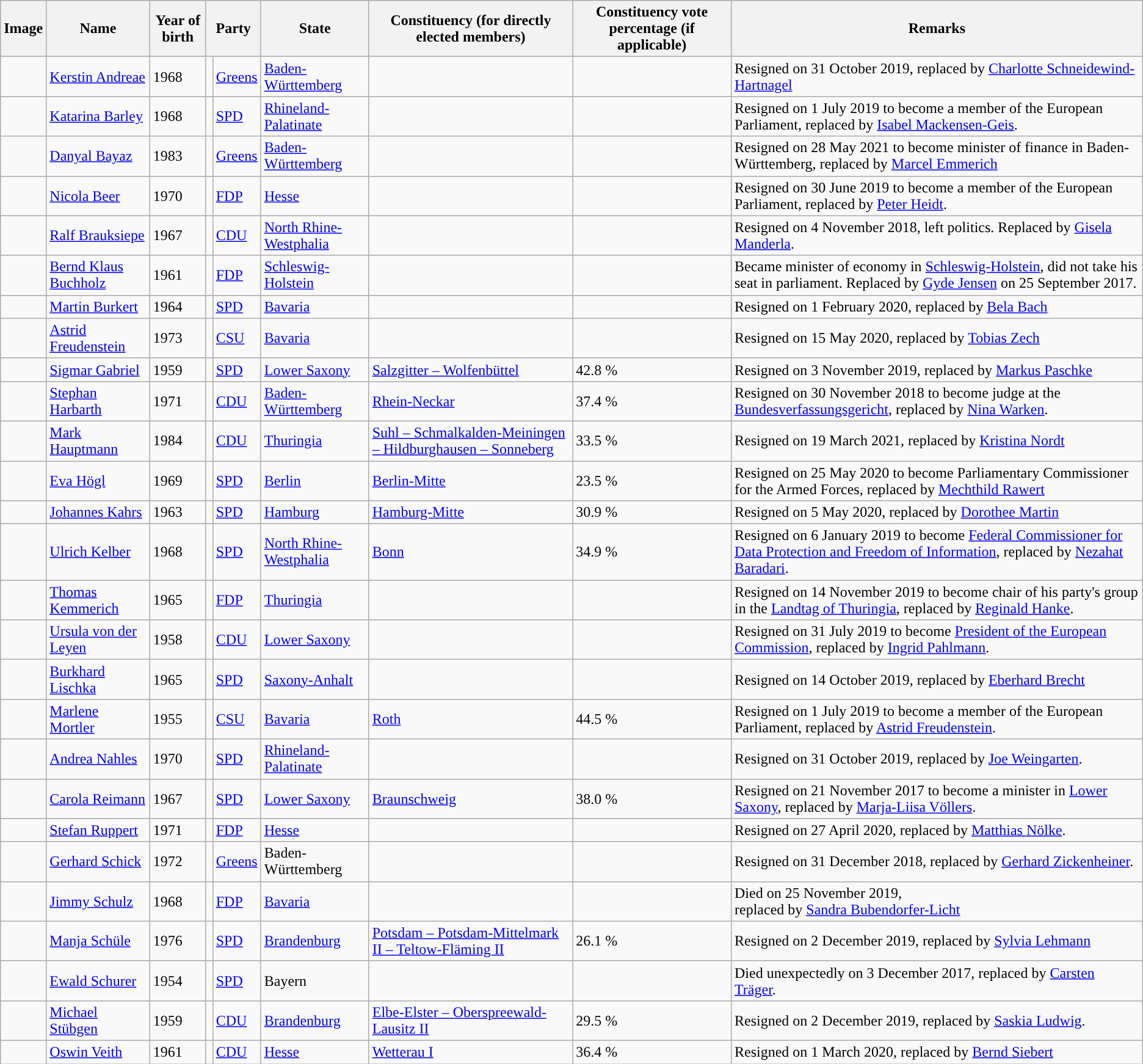<table class="wikitable sortable">
<tr>
<th>Image</th>
<th>Name</th>
<th>Year of birth</th>
<th colspan=2>Party</th>
<th>State</th>
<th>Constituency (for directly elected members)</th>
<th>Constituency vote percentage (if applicable)</th>
<th>Remarks</th>
</tr>
<tr>
<td></td>
<td data-sort-value="Andreae, Kerstin"><a href='#'>Kerstin Andreae</a></td>
<td>1968</td>
<td style="background-color:"></td>
<td><a href='#'>Greens</a></td>
<td><a href='#'>Baden-Württemberg</a></td>
<td></td>
<td></td>
<td>Resigned on 31 October 2019, replaced by <a href='#'>Charlotte Schneidewind-Hartnagel</a></td>
</tr>
<tr>
<td></td>
<td data-sort-value="Barley, Katarina"><a href='#'>Katarina Barley</a></td>
<td>1968</td>
<td style="background-color:"></td>
<td><a href='#'>SPD</a></td>
<td><a href='#'>Rhineland-Palatinate</a></td>
<td></td>
<td></td>
<td>Resigned on 1 July 2019 to become a member of the European Parliament, replaced by <a href='#'>Isabel Mackensen-Geis</a>.</td>
</tr>
<tr>
<td></td>
<td data-sort-value="Bayaz, Danyal"><a href='#'>Danyal Bayaz</a></td>
<td>1983</td>
<td style="background-color:"></td>
<td><a href='#'>Greens</a></td>
<td><a href='#'>Baden-Württemberg</a></td>
<td></td>
<td></td>
<td>Resigned on 28 May 2021 to become minister of finance in Baden-Württemberg, replaced by <a href='#'>Marcel Emmerich</a></td>
</tr>
<tr>
<td></td>
<td data-sort-value="Beer, Nicola"><a href='#'>Nicola Beer</a></td>
<td>1970</td>
<td style="background-color:"></td>
<td><a href='#'>FDP</a></td>
<td><a href='#'>Hesse</a></td>
<td></td>
<td></td>
<td>Resigned on 30 June 2019 to become a member of the European Parliament, replaced by <a href='#'>Peter Heidt</a>.</td>
</tr>
<tr>
<td></td>
<td data-sort-value="Brauksiepe, Ralf"><a href='#'>Ralf Brauksiepe</a></td>
<td>1967</td>
<td style="background-color:"></td>
<td><a href='#'>CDU</a></td>
<td><a href='#'>North Rhine-Westphalia</a></td>
<td></td>
<td></td>
<td>Resigned on 4 November 2018, left politics. Replaced by <a href='#'>Gisela Manderla</a>.</td>
</tr>
<tr>
<td></td>
<td data-sort-value="Buchholz, Bernd Klaus"><a href='#'>Bernd Klaus Buchholz</a></td>
<td>1961</td>
<td style="background-color:"></td>
<td><a href='#'>FDP</a></td>
<td><a href='#'>Schleswig-Holstein</a></td>
<td></td>
<td></td>
<td>Became minister of economy in <a href='#'>Schleswig-Holstein</a>, did not take his seat in parliament. Replaced by <a href='#'>Gyde Jensen</a> on 25 September 2017.</td>
</tr>
<tr>
<td></td>
<td data-sort-value="Burkert, Martin"><a href='#'>Martin Burkert</a></td>
<td>1964</td>
<td style="background-color:"></td>
<td><a href='#'>SPD</a></td>
<td><a href='#'>Bavaria</a></td>
<td></td>
<td></td>
<td>Resigned on 1 February 2020, replaced by <a href='#'>Bela Bach</a></td>
</tr>
<tr>
<td></td>
<td data-sort-value="Freudenstein, Astrid"><a href='#'>Astrid Freudenstein</a></td>
<td>1973</td>
<td style="background-color:"></td>
<td><a href='#'>CSU</a></td>
<td><a href='#'>Bavaria</a></td>
<td></td>
<td></td>
<td>Resigned on 15 May 2020, replaced by <a href='#'>Tobias Zech</a></td>
</tr>
<tr>
<td></td>
<td data-sort-value="Gabriel, Sigmar"><a href='#'>Sigmar Gabriel</a></td>
<td>1959</td>
<td style="background-color:"></td>
<td><a href='#'>SPD</a></td>
<td><a href='#'>Lower Saxony</a></td>
<td><a href='#'>Salzgitter – Wolfenbüttel</a></td>
<td>42.8 %</td>
<td>Resigned on 3 November 2019, replaced by <a href='#'>Markus Paschke</a></td>
</tr>
<tr>
<td></td>
<td data-sort-value="Harbarth, Stephan"><a href='#'>Stephan Harbarth</a></td>
<td>1971</td>
<td style="background-color:"></td>
<td><a href='#'>CDU</a></td>
<td><a href='#'>Baden-Württemberg</a></td>
<td><a href='#'>Rhein-Neckar</a></td>
<td>37.4 %</td>
<td>Resigned on 30 November 2018 to become judge at the <a href='#'>Bundesverfassungsgericht</a>, replaced by <a href='#'>Nina Warken</a>.</td>
</tr>
<tr>
<td></td>
<td data-sort-value="Hauptmann, Mark"><a href='#'>Mark Hauptmann</a></td>
<td>1984</td>
<td style="background-color:"></td>
<td><a href='#'>CDU</a></td>
<td><a href='#'>Thuringia</a></td>
<td><a href='#'>Suhl – Schmalkalden-Meiningen – Hildburghausen – Sonneberg</a></td>
<td>33.5 %</td>
<td>Resigned on 19 March 2021, replaced by <a href='#'>Kristina Nordt</a></td>
</tr>
<tr>
<td></td>
<td data-sort-value="Högl, Eva"><a href='#'>Eva Högl</a></td>
<td>1969</td>
<td style="background-color:"></td>
<td><a href='#'>SPD</a></td>
<td><a href='#'>Berlin</a></td>
<td><a href='#'>Berlin-Mitte</a></td>
<td>23.5 %</td>
<td>Resigned on 25 May 2020 to become Parliamentary Commissioner for the Armed Forces, replaced by <a href='#'>Mechthild Rawert</a></td>
</tr>
<tr>
<td></td>
<td data-sort-value="Kahrs, Johannes"><a href='#'>Johannes Kahrs</a></td>
<td>1963</td>
<td style="background-color:"></td>
<td><a href='#'>SPD</a></td>
<td><a href='#'>Hamburg</a></td>
<td><a href='#'>Hamburg-Mitte</a></td>
<td>30.9 %</td>
<td>Resigned on 5 May 2020, replaced by <a href='#'>Dorothee Martin</a></td>
</tr>
<tr>
<td></td>
<td data-sort-value="Kelber, Ulrich"><a href='#'>Ulrich Kelber</a></td>
<td>1968</td>
<td style="background-color:"></td>
<td><a href='#'>SPD</a></td>
<td><a href='#'>North Rhine-Westphalia</a></td>
<td><a href='#'>Bonn</a></td>
<td>34.9 %</td>
<td>Resigned on 6 January 2019 to become <a href='#'>Federal Commissioner for Data Protection and Freedom of Information</a>, replaced by <a href='#'>Nezahat Baradari</a>.</td>
</tr>
<tr>
<td></td>
<td data-sort-value="Kemmerich, Thomas L."><a href='#'>Thomas Kemmerich</a></td>
<td>1965</td>
<td style="background-color:"></td>
<td><a href='#'>FDP</a></td>
<td><a href='#'>Thuringia</a></td>
<td></td>
<td></td>
<td>Resigned on 14 November 2019 to become chair of his party's group in the <a href='#'>Landtag of Thuringia</a>, replaced by <a href='#'>Reginald Hanke</a>.</td>
</tr>
<tr>
<td></td>
<td data-sort-value="Leyen, Ursula von der"><a href='#'>Ursula von der Leyen</a></td>
<td>1958</td>
<td style="background-color:"></td>
<td><a href='#'>CDU</a></td>
<td><a href='#'>Lower Saxony</a></td>
<td></td>
<td></td>
<td>Resigned on 31 July 2019 to become <a href='#'>President of the European Commission</a>, replaced by <a href='#'>Ingrid Pahlmann</a>.</td>
</tr>
<tr>
<td></td>
<td data-sort-value="Lischka, Burkhard"><a href='#'>Burkhard Lischka</a></td>
<td>1965</td>
<td style="background-color:"></td>
<td><a href='#'>SPD</a></td>
<td><a href='#'>Saxony-Anhalt</a></td>
<td></td>
<td></td>
<td>Resigned on 14 October 2019, replaced by <a href='#'>Eberhard Brecht</a></td>
</tr>
<tr>
<td></td>
<td data-sort-value="Mortler, Marlene"><a href='#'>Marlene Mortler</a></td>
<td>1955</td>
<td style="background-color:"></td>
<td><a href='#'>CSU</a></td>
<td><a href='#'>Bavaria</a></td>
<td><a href='#'>Roth</a></td>
<td>44.5 %</td>
<td>Resigned on 1 July 2019 to become a member of the European Parliament, replaced by <a href='#'>Astrid Freudenstein</a>.</td>
</tr>
<tr>
<td></td>
<td data-sort-value="Nahles, Andrea"><a href='#'>Andrea Nahles</a></td>
<td>1970</td>
<td style="background-color:"></td>
<td><a href='#'>SPD</a></td>
<td><a href='#'>Rhineland-Palatinate</a></td>
<td></td>
<td></td>
<td>Resigned on 31 October 2019, replaced by <a href='#'>Joe Weingarten</a>.</td>
</tr>
<tr>
<td></td>
<td data-sort-value="Reimann, Carola"><a href='#'>Carola Reimann</a></td>
<td>1967</td>
<td style="background-color:"></td>
<td><a href='#'>SPD</a></td>
<td><a href='#'>Lower Saxony</a></td>
<td><a href='#'>Braunschweig</a></td>
<td>38.0 %</td>
<td>Resigned on 21 November 2017 to become a minister in <a href='#'>Lower Saxony</a>, replaced by <a href='#'>Marja-Liisa Völlers</a>.</td>
</tr>
<tr>
<td></td>
<td data-sort-value="Ruppert, Stefan"><a href='#'>Stefan Ruppert</a></td>
<td>1971</td>
<td style="background-color:"></td>
<td><a href='#'>FDP</a></td>
<td><a href='#'>Hesse</a></td>
<td></td>
<td></td>
<td>Resigned on 27 April 2020, replaced by <a href='#'>Matthias Nölke</a>.</td>
</tr>
<tr>
<td></td>
<td data-sort-value="Schick, Gerhard"><a href='#'>Gerhard Schick</a></td>
<td>1972</td>
<td style="background-color:"></td>
<td><a href='#'>Greens</a></td>
<td>Baden-Württemberg</td>
<td></td>
<td></td>
<td>Resigned on 31 December 2018, replaced by <a href='#'>Gerhard Zickenheiner</a>.</td>
</tr>
<tr>
<td></td>
<td data-sort-value="Schulz, Jimmy"><a href='#'>Jimmy Schulz</a></td>
<td>1968</td>
<td style="background-color:"></td>
<td><a href='#'>FDP</a></td>
<td><a href='#'>Bavaria</a></td>
<td></td>
<td></td>
<td>Died on 25 November 2019,<br>replaced by <a href='#'>Sandra Bubendorfer-Licht</a></td>
</tr>
<tr>
<td></td>
<td data-sort-value="Schüle, Manja"><a href='#'>Manja Schüle</a></td>
<td>1976</td>
<td style="background-color:"></td>
<td><a href='#'>SPD</a></td>
<td><a href='#'>Brandenburg</a></td>
<td><a href='#'>Potsdam – Potsdam-Mittelmark II – Teltow-Fläming II</a></td>
<td>26.1 %</td>
<td>Resigned on 2 December 2019, replaced by <a href='#'>Sylvia Lehmann</a></td>
</tr>
<tr>
<td></td>
<td data-sort-value="Schurer, Ewald"><a href='#'>Ewald Schurer</a></td>
<td>1954</td>
<td style="background-color:"></td>
<td><a href='#'>SPD</a></td>
<td>Bayern</td>
<td></td>
<td></td>
<td>Died unexpectedly on 3 December 2017, replaced by <a href='#'>Carsten Träger</a>.</td>
</tr>
<tr>
<td></td>
<td data-sort-value="Stübgen, Michael"><a href='#'>Michael Stübgen</a></td>
<td>1959</td>
<td style="background-color:"></td>
<td><a href='#'>CDU</a></td>
<td><a href='#'>Brandenburg</a></td>
<td><a href='#'>Elbe-Elster – Oberspreewald-Lausitz II</a></td>
<td>29.5 %</td>
<td>Resigned on 2 December 2019, replaced by <a href='#'>Saskia Ludwig</a>.</td>
</tr>
<tr>
<td></td>
<td data-sort-value="Veith, Oswin"><a href='#'>Oswin Veith</a></td>
<td>1961</td>
<td style="background-color:"></td>
<td><a href='#'>CDU</a></td>
<td><a href='#'>Hesse</a></td>
<td><a href='#'>Wetterau I</a></td>
<td>36.4 %</td>
<td>Resigned on 1 March 2020, replaced by <a href='#'>Bernd Siebert</a></td>
</tr>
</table>
